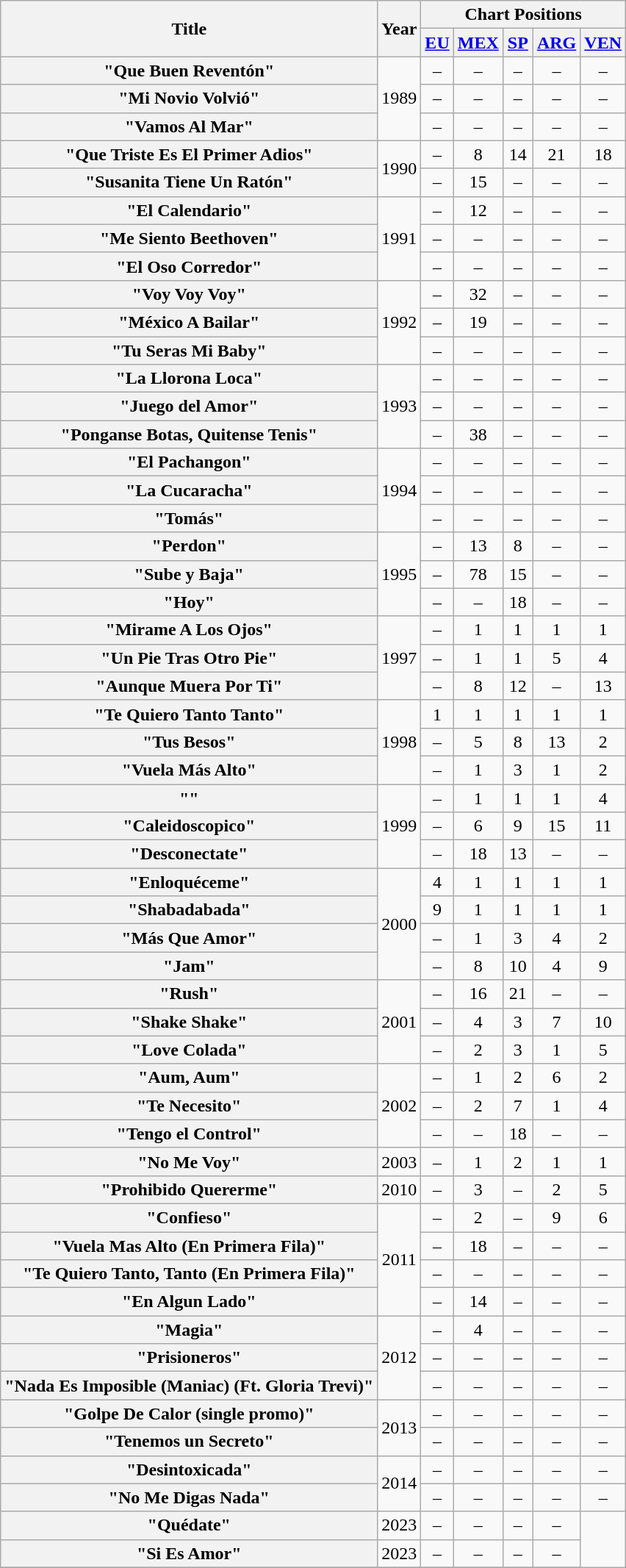<table class="wikitable plainrowheaders" style="text-align:center;">
<tr>
<th rowspan="2">Title</th>
<th rowspan="2">Year</th>
<th colspan="5">Chart Positions</th>
</tr>
<tr>
<th width="20"><a href='#'>EU</a></th>
<th width="20"><a href='#'>MEX</a></th>
<th width="20"><a href='#'>SP</a></th>
<th width="20"><a href='#'>ARG</a></th>
<th width="20"><a href='#'>VEN</a></th>
</tr>
<tr>
<th scope="row">"Que Buen Reventón"</th>
<td rowspan="3">1989</td>
<td align="center">–</td>
<td align="center">–</td>
<td align="center">–</td>
<td align="center">–</td>
<td align="center">–</td>
</tr>
<tr>
<th scope="row">"Mi Novio Volvió"</th>
<td align="center">–</td>
<td align="center">–</td>
<td align="center">–</td>
<td align="center">–</td>
<td align="center">–</td>
</tr>
<tr>
<th scope="row">"Vamos Al Mar"</th>
<td align="center">–</td>
<td align="center">–</td>
<td align="center">–</td>
<td align="center">–</td>
<td align="center">–</td>
</tr>
<tr>
<th scope="row">"Que Triste Es El Primer Adios"</th>
<td rowspan="2">1990</td>
<td align="center">–</td>
<td align="center">8</td>
<td align="center">14</td>
<td align="center">21</td>
<td align="center">18</td>
</tr>
<tr>
<th scope="row">"Susanita Tiene Un Ratón"</th>
<td align="center">–</td>
<td align="center">15</td>
<td align="center">–</td>
<td align="center">–</td>
<td align="center">–</td>
</tr>
<tr>
<th scope="row">"El Calendario"</th>
<td rowspan="3">1991</td>
<td align="center">–</td>
<td align="center">12</td>
<td align="center">–</td>
<td align="center">–</td>
<td align="center">–</td>
</tr>
<tr>
<th scope="row">"Me Siento Beethoven"</th>
<td align="center">–</td>
<td align="center">–</td>
<td align="center">–</td>
<td align="center">–</td>
<td align="center">–</td>
</tr>
<tr>
<th scope="row">"El Oso Corredor"</th>
<td align="center">–</td>
<td align="center">–</td>
<td align="center">–</td>
<td align="center">–</td>
<td align="center">–</td>
</tr>
<tr>
<th scope="row">"Voy Voy Voy"</th>
<td rowspan="3">1992</td>
<td align="center">–</td>
<td align="center">32</td>
<td align="center">–</td>
<td align="center">–</td>
<td align="center">–</td>
</tr>
<tr>
<th scope="row">"México A Bailar"</th>
<td align="center">–</td>
<td align="center">19</td>
<td align="center">–</td>
<td align="center">–</td>
<td align="center">–</td>
</tr>
<tr>
<th scope="row">"Tu Seras Mi Baby"</th>
<td align="center">–</td>
<td align="center">–</td>
<td align="center">–</td>
<td align="center">–</td>
<td align="center">–</td>
</tr>
<tr>
<th scope="row">"La Llorona Loca"</th>
<td rowspan="3">1993</td>
<td align="center">–</td>
<td align="center">–</td>
<td align="center">–</td>
<td align="center">–</td>
<td align="center">–</td>
</tr>
<tr>
<th scope="row">"Juego del Amor"</th>
<td align="center">–</td>
<td align="center">–</td>
<td align="center">–</td>
<td align="center">–</td>
<td align="center">–</td>
</tr>
<tr>
<th scope="row">"Ponganse Botas, Quitense Tenis"</th>
<td align="center">–</td>
<td align="center">38</td>
<td align="center">–</td>
<td align="center">–</td>
<td align="center">–</td>
</tr>
<tr>
<th scope="row">"El Pachangon"</th>
<td rowspan="3">1994</td>
<td align="center">–</td>
<td align="center">–</td>
<td align="center">–</td>
<td align="center">–</td>
<td align="center">–</td>
</tr>
<tr>
<th scope="row">"La Cucaracha"</th>
<td align="center">–</td>
<td align="center">–</td>
<td align="center">–</td>
<td align="center">–</td>
<td align="center">–</td>
</tr>
<tr>
<th scope="row">"Tomás"</th>
<td align="center">–</td>
<td align="center">–</td>
<td align="center">–</td>
<td align="center">–</td>
<td align="center">–</td>
</tr>
<tr>
<th scope="row">"Perdon"</th>
<td rowspan="3">1995</td>
<td align="center">–</td>
<td align="center">13</td>
<td align="center">8</td>
<td align="center">–</td>
<td align="center">–</td>
</tr>
<tr>
<th scope="row">"Sube y Baja"</th>
<td align="center">–</td>
<td align="center">78</td>
<td align="center">15</td>
<td align="center">–</td>
<td align="center">–</td>
</tr>
<tr>
<th scope="row">"Hoy"</th>
<td align="center">–</td>
<td align="center">–</td>
<td align="center">18</td>
<td align="center">–</td>
<td align="center">–</td>
</tr>
<tr>
<th scope="row">"Mirame A Los Ojos"</th>
<td rowspan="3">1997</td>
<td align="center">–</td>
<td align="center">1</td>
<td align="center">1</td>
<td align="center">1</td>
<td align="center">1</td>
</tr>
<tr>
<th scope="row">"Un Pie Tras Otro Pie"</th>
<td align="center">–</td>
<td align="center">1</td>
<td align="center">1</td>
<td align="center">5</td>
<td align="center">4</td>
</tr>
<tr>
<th scope="row">"Aunque Muera Por Ti"</th>
<td align="center">–</td>
<td align="center">8</td>
<td align="center">12</td>
<td align="center">–</td>
<td align="center">13</td>
</tr>
<tr>
<th scope="row">"Te Quiero Tanto Tanto"</th>
<td rowspan="3">1998</td>
<td align="center">1</td>
<td align="center">1</td>
<td align="center">1</td>
<td align="center">1</td>
<td align="center">1</td>
</tr>
<tr>
<th scope="row">"Tus Besos"</th>
<td align="center">–</td>
<td align="center">5</td>
<td align="center">8</td>
<td align="center">13</td>
<td align="center">2</td>
</tr>
<tr>
<th scope="row">"Vuela Más Alto"</th>
<td align="center">–</td>
<td align="center">1</td>
<td align="center">3</td>
<td align="center">1</td>
<td align="center">2</td>
</tr>
<tr>
<th scope="row">""</th>
<td rowspan="3">1999</td>
<td align="center">–</td>
<td align="center">1</td>
<td align="center">1</td>
<td align="center">1</td>
<td align="center">4</td>
</tr>
<tr>
<th scope="row">"Caleidoscopico"</th>
<td align="center">–</td>
<td align="center">6</td>
<td align="center">9</td>
<td align="center">15</td>
<td align="center">11</td>
</tr>
<tr>
<th scope="row">"Desconectate"</th>
<td align="center">–</td>
<td align="center">18</td>
<td align="center">13</td>
<td align="center">–</td>
<td align="center">–</td>
</tr>
<tr>
<th scope="row">"Enloquéceme"</th>
<td rowspan="4">2000</td>
<td align="center">4</td>
<td align="center">1</td>
<td align="center">1</td>
<td align="center">1</td>
<td align="center">1</td>
</tr>
<tr>
<th scope="row">"Shabadabada"</th>
<td align="center">9</td>
<td align="center">1</td>
<td align="center">1</td>
<td align="center">1</td>
<td align="center">1</td>
</tr>
<tr>
<th scope="row">"Más Que Amor"</th>
<td align="center">–</td>
<td align="center">1</td>
<td align="center">3</td>
<td align="center">4</td>
<td align="center">2</td>
</tr>
<tr>
<th scope="row">"Jam"</th>
<td align="center">–</td>
<td align="center">8</td>
<td align="center">10</td>
<td align="center">4</td>
<td align="center">9</td>
</tr>
<tr>
<th scope="row">"Rush"</th>
<td rowspan="3">2001</td>
<td align="center">–</td>
<td align="center">16</td>
<td align="center">21</td>
<td align="center">–</td>
<td align="center">–</td>
</tr>
<tr>
<th scope="row">"Shake Shake"</th>
<td align="center">–</td>
<td align="center">4</td>
<td align="center">3</td>
<td align="center">7</td>
<td align="center">10</td>
</tr>
<tr>
<th scope="row">"Love Colada"</th>
<td align="center">–</td>
<td align="center">2</td>
<td align="center">3</td>
<td align="center">1</td>
<td align="center">5</td>
</tr>
<tr>
<th scope="row">"Aum, Aum"</th>
<td rowspan="3">2002</td>
<td align="center">–</td>
<td align="center">1</td>
<td align="center">2</td>
<td align="center">6</td>
<td align="center">2</td>
</tr>
<tr>
<th scope="row">"Te Necesito"</th>
<td align="center">–</td>
<td align="center">2</td>
<td align="center">7</td>
<td align="center">1</td>
<td align="center">4</td>
</tr>
<tr>
<th scope="row">"Tengo el Control"</th>
<td align="center">–</td>
<td align="center">–</td>
<td align="center">18</td>
<td align="center">–</td>
<td align="center">–</td>
</tr>
<tr>
<th scope="row">"No Me Voy"</th>
<td>2003</td>
<td align="center">–</td>
<td align="center">1</td>
<td align="center">2</td>
<td align="center">1</td>
<td align="center">1</td>
</tr>
<tr>
<th scope="row">"Prohibido Quererme"</th>
<td>2010</td>
<td align="center">–</td>
<td align="center">3</td>
<td align="center">–</td>
<td align="center">2</td>
<td align="center">5</td>
</tr>
<tr>
<th scope="row">"Confieso"</th>
<td rowspan="4">2011</td>
<td align="center">–</td>
<td align="center">2</td>
<td align="center">–</td>
<td align="center">9</td>
<td align="center">6</td>
</tr>
<tr>
<th scope="row">"Vuela Mas Alto (En Primera Fila)"</th>
<td align="center">–</td>
<td align="center">18</td>
<td align="center">–</td>
<td align="center">–</td>
<td align="center">–</td>
</tr>
<tr>
<th scope="row">"Te Quiero Tanto, Tanto (En Primera Fila)"</th>
<td align="center">–</td>
<td align="center">–</td>
<td align="center">–</td>
<td align="center">–</td>
<td align="center">–</td>
</tr>
<tr>
<th scope="row">"En Algun Lado"</th>
<td align="center">–</td>
<td align="center">14</td>
<td align="center">–</td>
<td align="center">–</td>
<td align="center">–</td>
</tr>
<tr>
<th scope="row">"Magia"</th>
<td rowspan="3">2012</td>
<td align="center">–</td>
<td align="center">4</td>
<td align="center">–</td>
<td align="center">–</td>
<td align="center">–</td>
</tr>
<tr>
<th scope="row">"Prisioneros"</th>
<td align="center">–</td>
<td align="center">–</td>
<td align="center">–</td>
<td align="center">–</td>
<td align="center">–</td>
</tr>
<tr>
<th scope="row">"Nada Es Imposible (Maniac) (Ft. Gloria Trevi)"</th>
<td align="center">–</td>
<td align="center">–</td>
<td align="center">–</td>
<td align="center">–</td>
<td align="center">–</td>
</tr>
<tr>
<th scope="row">"Golpe De Calor (single promo)"</th>
<td rowspan="2">2013</td>
<td align="center">–</td>
<td align="center">–</td>
<td align="center">–</td>
<td align="center">–</td>
<td align="center">–</td>
</tr>
<tr>
<th scope="row">"Tenemos un Secreto"</th>
<td align="center">–</td>
<td align="center">–</td>
<td align="center">–</td>
<td align="center">–</td>
<td align="center">–</td>
</tr>
<tr>
<th scope="row">"Desintoxicada"</th>
<td rowspan="2">2014</td>
<td align="center">–</td>
<td align="center">–</td>
<td align="center">–</td>
<td align="center">–</td>
<td align="center">–</td>
</tr>
<tr>
<th scope="row">"No Me Digas Nada"</th>
<td align="center">–</td>
<td align="center">–</td>
<td align="center">–</td>
<td align="center">–</td>
<td align="center">–</td>
</tr>
<tr>
<th scope="row">"Quédate"</th>
<td align="center">2023</td>
<td align="center">–</td>
<td align="center">–</td>
<td align="center">–</td>
<td align="center">–</td>
</tr>
<tr>
<th scope="row">"Si Es Amor"</th>
<td align="center">2023</td>
<td align="center">–</td>
<td align="center">–</td>
<td align="center">–</td>
<td align="center">–</td>
</tr>
<tr>
</tr>
</table>
